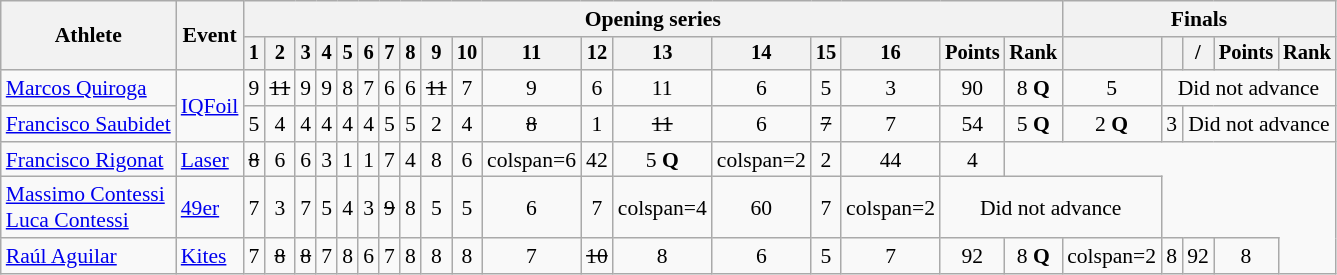<table class=wikitable style=font-size:90%;text-align:center>
<tr>
<th rowspan=2>Athlete</th>
<th rowspan=2>Event</th>
<th colspan=18>Opening series</th>
<th colspan=5>Finals</th>
</tr>
<tr style=font-size:95%>
<th>1</th>
<th>2</th>
<th>3</th>
<th>4</th>
<th>5</th>
<th>6</th>
<th>7</th>
<th>8</th>
<th>9</th>
<th>10</th>
<th>11</th>
<th>12</th>
<th>13</th>
<th>14</th>
<th>15</th>
<th>16</th>
<th>Points</th>
<th>Rank</th>
<th></th>
<th></th>
<th> / </th>
<th>Points</th>
<th>Rank</th>
</tr>
<tr>
<td align=left><a href='#'>Marcos Quiroga</a></td>
<td align=left rowspan=2><a href='#'>IQFoil</a></td>
<td>9</td>
<td><s>11<br></s></td>
<td>9</td>
<td>9</td>
<td>8</td>
<td>7</td>
<td>6</td>
<td>6</td>
<td><s>11<br></s></td>
<td>7</td>
<td>9</td>
<td>6</td>
<td>11<br></td>
<td>6</td>
<td>5</td>
<td>3</td>
<td>90</td>
<td>8 <strong>Q</strong></td>
<td>5</td>
<td colspan=4>Did not advance</td>
</tr>
<tr>
<td align=left><a href='#'>Francisco Saubidet</a></td>
<td>5</td>
<td>4</td>
<td>4</td>
<td>4</td>
<td>4</td>
<td>4</td>
<td>5</td>
<td>5</td>
<td>2</td>
<td>4</td>
<td><s>8</s></td>
<td>1</td>
<td><s>11<br></s></td>
<td>6</td>
<td><s>7</s></td>
<td>7</td>
<td>54</td>
<td>5 <strong>Q</strong></td>
<td>2 <strong>Q</strong></td>
<td>3</td>
<td colspan="3">Did not advance</td>
</tr>
<tr>
<td align="left"><a href='#'>Francisco Rigonat</a></td>
<td align="left"><a href='#'>Laser</a></td>
<td><s>8</s></td>
<td>6</td>
<td>6</td>
<td>3</td>
<td>1</td>
<td>1</td>
<td>7</td>
<td>4</td>
<td>8</td>
<td>6</td>
<td>colspan=6 </td>
<td>42</td>
<td>5 <strong>Q</strong></td>
<td>colspan=2 </td>
<td>2</td>
<td>44</td>
<td>4</td>
</tr>
<tr>
<td align=left><a href='#'>Massimo Contessi</a><br><a href='#'>Luca Contessi</a></td>
<td align=left><a href='#'>49er</a></td>
<td>7</td>
<td>3</td>
<td>7</td>
<td>5</td>
<td>4</td>
<td>3</td>
<td><s>9<br></s></td>
<td>8</td>
<td>5</td>
<td>5</td>
<td>6</td>
<td>7</td>
<td>colspan=4 </td>
<td>60</td>
<td>7</td>
<td>colspan=2 </td>
<td colspan="3">Did not advance</td>
</tr>
<tr>
<td align=left><a href='#'>Raúl Aguilar</a></td>
<td align=left><a href='#'>Kites</a></td>
<td>7</td>
<td><s>8</s></td>
<td><s>8</s></td>
<td>7</td>
<td>8</td>
<td>6</td>
<td>7</td>
<td>8</td>
<td>8</td>
<td>8</td>
<td>7</td>
<td><s>10<br></s></td>
<td>8</td>
<td>6</td>
<td>5</td>
<td>7</td>
<td>92</td>
<td>8 <strong>Q</strong></td>
<td>colspan=2 </td>
<td>8</td>
<td>92</td>
<td>8</td>
</tr>
</table>
